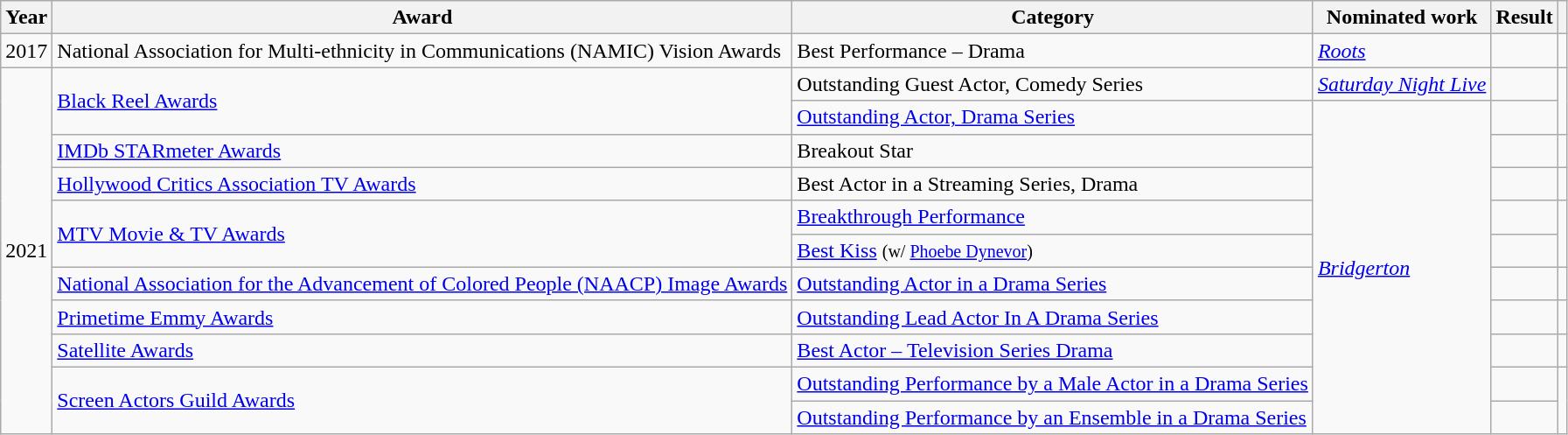<table class="wikitable plainrowheaders sortable">
<tr>
<th>Year</th>
<th>Award</th>
<th>Category</th>
<th>Nominated work</th>
<th>Result</th>
<th class="unsortable"></th>
</tr>
<tr>
<td>2017</td>
<td>National Association for Multi-ethnicity in Communications (NAMIC) Vision Awards</td>
<td>Best Performance – Drama</td>
<td><em><a href='#'>Roots</a></em></td>
<td></td>
<td style="text-align:center;"></td>
</tr>
<tr>
<td rowspan="11">2021</td>
<td rowspan="2"><a href='#'>Black Reel Awards</a></td>
<td>Outstanding Guest Actor, Comedy Series</td>
<td><em><a href='#'>Saturday Night Live</a></em></td>
<td></td>
<td rowspan="2" style="text-align:center;"></td>
</tr>
<tr>
<td><a href='#'>Outstanding Actor, Drama Series</a></td>
<td rowspan="11"><em><a href='#'>Bridgerton</a></em></td>
<td></td>
</tr>
<tr>
<td><a href='#'>IMDb STARmeter Awards</a></td>
<td>Breakout Star</td>
<td></td>
<td></td>
</tr>
<tr>
<td><a href='#'>Hollywood Critics Association TV Awards</a></td>
<td>Best Actor in a Streaming Series, Drama</td>
<td></td>
<td style="text-align:center;"></td>
</tr>
<tr>
<td rowspan="2"><a href='#'>MTV Movie & TV Awards</a></td>
<td><a href='#'>Breakthrough Performance</a></td>
<td></td>
<td rowspan="2" style="text-align:center;"></td>
</tr>
<tr>
<td><a href='#'>Best Kiss</a> <small>(w/ <a href='#'>Phoebe Dynevor</a>)</small></td>
<td></td>
</tr>
<tr>
<td><a href='#'>National Association for the Advancement of Colored People (NAACP) Image Awards</a></td>
<td><a href='#'>Outstanding Actor in a Drama Series</a></td>
<td></td>
<td style="text-align:center;"></td>
</tr>
<tr>
<td><a href='#'>Primetime Emmy Awards</a></td>
<td><a href='#'>Outstanding Lead Actor In A Drama Series</a></td>
<td></td>
<td style="text-align:center;"></td>
</tr>
<tr>
<td><a href='#'>Satellite Awards</a></td>
<td><a href='#'>Best Actor – Television Series Drama</a></td>
<td></td>
<td style="text-align:center;"></td>
</tr>
<tr>
<td rowspan="2"><a href='#'>Screen Actors Guild Awards</a></td>
<td><a href='#'>Outstanding Performance by a Male Actor in a Drama Series</a></td>
<td></td>
<td rowspan="2" style="text-align:center;"></td>
</tr>
<tr>
<td><a href='#'>Outstanding Performance by an Ensemble in a Drama Series</a></td>
<td></td>
</tr>
</table>
